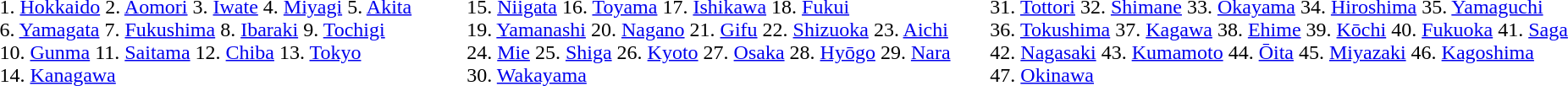<table>
<tr>
<td style="padding-right:1em; vertical-align:top;"><br>1. <a href='#'>Hokkaido</a>
2. <a href='#'>Aomori</a>
3. <a href='#'>Iwate</a>
4. <a href='#'>Miyagi</a>
5. <a href='#'>Akita</a>
6. <a href='#'>Yamagata</a>
7. <a href='#'>Fukushima</a>
8. <a href='#'>Ibaraki</a>
9. <a href='#'>Tochigi</a>
10. <a href='#'>Gunma</a>
11. <a href='#'>Saitama</a>
12. <a href='#'>Chiba</a>
13. <a href='#'>Tokyo</a>
14. <a href='#'>Kanagawa</a></td>
<td style="padding-right:1em; vertical-align:top;"><br>15. <a href='#'>Niigata</a>
16. <a href='#'>Toyama</a>
17. <a href='#'>Ishikawa</a>
18. <a href='#'>Fukui</a>
19. <a href='#'>Yamanashi</a>
20. <a href='#'>Nagano</a>
21. <a href='#'>Gifu</a>
22. <a href='#'>Shizuoka</a>
23. <a href='#'>Aichi</a>
24. <a href='#'>Mie</a>
25. <a href='#'>Shiga</a>
26. <a href='#'>Kyoto</a>
27. <a href='#'>Osaka</a>
28. <a href='#'>Hyōgo</a>
29. <a href='#'>Nara</a>
30. <a href='#'>Wakayama</a></td>
<td style="padding-right:1em; vertical-align:top;"><br>31. <a href='#'>Tottori</a>
32. <a href='#'>Shimane</a>
33. <a href='#'>Okayama</a>
34. <a href='#'>Hiroshima</a>
35. <a href='#'>Yamaguchi</a>
36. <a href='#'>Tokushima</a>
37. <a href='#'>Kagawa</a>
38. <a href='#'>Ehime</a>
39. <a href='#'>Kōchi</a>
40. <a href='#'>Fukuoka</a>
41. <a href='#'>Saga</a>
42. <a href='#'>Nagasaki</a>
43. <a href='#'>Kumamoto</a>
44. <a href='#'>Ōita</a>
45. <a href='#'>Miyazaki</a>
46. <a href='#'>Kagoshima</a>
47. <a href='#'>Okinawa</a></td>
</tr>
</table>
